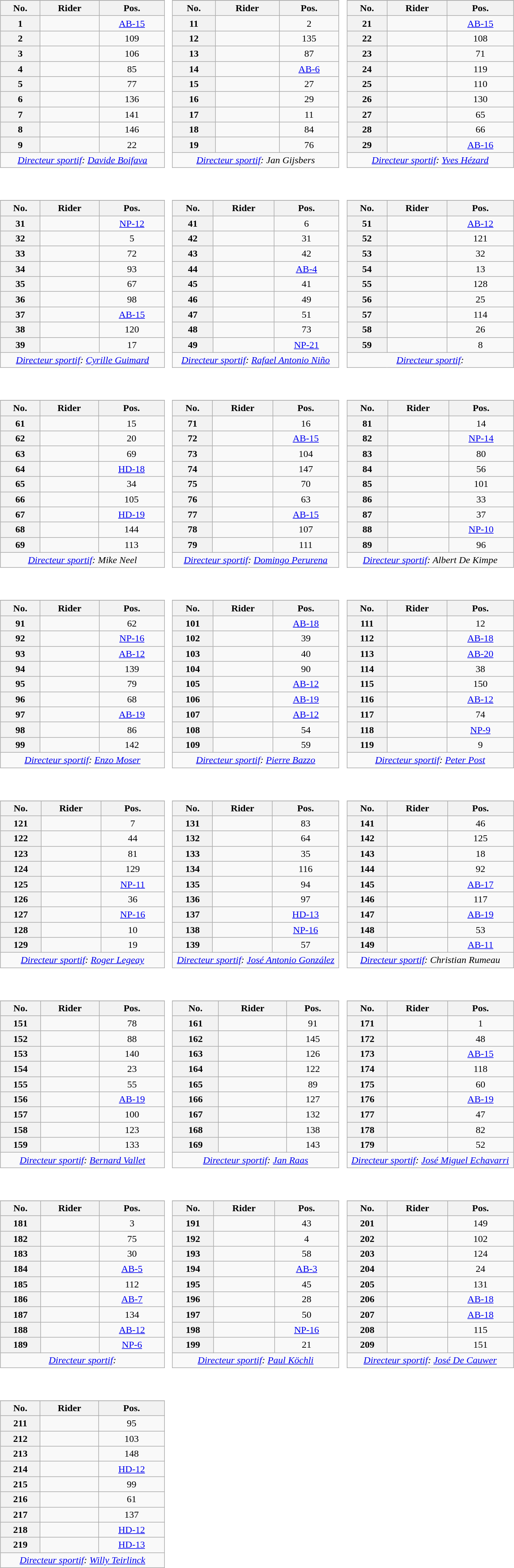<table>
<tr valign="top">
<td style="width:33%;"><br><table class="wikitable plainrowheaders" style="width:97%">
<tr>
</tr>
<tr style="text-align:center;">
<th scope="col">No.</th>
<th scope="col">Rider</th>
<th scope="col">Pos.</th>
</tr>
<tr>
<th scope="row" style="text-align:center;">1</th>
<td></td>
<td style="text-align:center;"><a href='#'>AB-15</a></td>
</tr>
<tr>
<th scope="row" style="text-align:center;">2</th>
<td></td>
<td style="text-align:center;">109</td>
</tr>
<tr>
<th scope="row" style="text-align:center;">3</th>
<td></td>
<td style="text-align:center;">106</td>
</tr>
<tr>
<th scope="row" style="text-align:center;">4</th>
<td></td>
<td style="text-align:center;">85</td>
</tr>
<tr>
<th scope="row" style="text-align:center;">5</th>
<td></td>
<td style="text-align:center;">77</td>
</tr>
<tr>
<th scope="row" style="text-align:center;">6</th>
<td></td>
<td style="text-align:center;">136</td>
</tr>
<tr>
<th scope="row" style="text-align:center;">7</th>
<td></td>
<td style="text-align:center;">141</td>
</tr>
<tr>
<th scope="row" style="text-align:center;">8</th>
<td></td>
<td style="text-align:center;">146</td>
</tr>
<tr>
<th scope="row" style="text-align:center;">9</th>
<td></td>
<td style="text-align:center;">22</td>
</tr>
<tr align=center>
<td colspan="3"><em><a href='#'>Directeur sportif</a>: <a href='#'>Davide Boifava</a></em></td>
</tr>
</table>
</td>
<td><br><table class="wikitable plainrowheaders" style="width:97%">
<tr>
</tr>
<tr style="text-align:center;">
<th scope="col">No.</th>
<th scope="col">Rider</th>
<th scope="col">Pos.</th>
</tr>
<tr>
<th scope="row" style="text-align:center;">11</th>
<td>  </td>
<td style="text-align:center;">2</td>
</tr>
<tr>
<th scope="row" style="text-align:center;">12</th>
<td></td>
<td style="text-align:center;">135</td>
</tr>
<tr>
<th scope="row" style="text-align:center;">13</th>
<td></td>
<td style="text-align:center;">87</td>
</tr>
<tr>
<th scope="row" style="text-align:center;">14</th>
<td></td>
<td style="text-align:center;"><a href='#'>AB-6</a></td>
</tr>
<tr>
<th scope="row" style="text-align:center;">15</th>
<td></td>
<td style="text-align:center;">27</td>
</tr>
<tr>
<th scope="row" style="text-align:center;">16</th>
<td></td>
<td style="text-align:center;">29</td>
</tr>
<tr>
<th scope="row" style="text-align:center;">17</th>
<td></td>
<td style="text-align:center;">11</td>
</tr>
<tr>
<th scope="row" style="text-align:center;">18</th>
<td></td>
<td style="text-align:center;">84</td>
</tr>
<tr>
<th scope="row" style="text-align:center;">19</th>
<td></td>
<td style="text-align:center;">76</td>
</tr>
<tr align=center>
<td colspan="3"><em><a href='#'>Directeur sportif</a>: Jan Gijsbers</em></td>
</tr>
</table>
</td>
<td><br><table class="wikitable plainrowheaders" style="width:97%">
<tr>
</tr>
<tr style="text-align:center;">
<th scope="col">No.</th>
<th scope="col">Rider</th>
<th scope="col">Pos.</th>
</tr>
<tr>
<th scope="row" style="text-align:center;">21</th>
<td></td>
<td style="text-align:center;"><a href='#'>AB-15</a></td>
</tr>
<tr>
<th scope="row" style="text-align:center;">22</th>
<td></td>
<td style="text-align:center;">108</td>
</tr>
<tr>
<th scope="row" style="text-align:center;">23</th>
<td></td>
<td style="text-align:center;">71</td>
</tr>
<tr>
<th scope="row" style="text-align:center;">24</th>
<td></td>
<td style="text-align:center;">119</td>
</tr>
<tr>
<th scope="row" style="text-align:center;">25</th>
<td></td>
<td style="text-align:center;">110</td>
</tr>
<tr>
<th scope="row" style="text-align:center;">26</th>
<td></td>
<td style="text-align:center;">130</td>
</tr>
<tr>
<th scope="row" style="text-align:center;">27</th>
<td></td>
<td style="text-align:center;">65</td>
</tr>
<tr>
<th scope="row" style="text-align:center;">28</th>
<td></td>
<td style="text-align:center;">66</td>
</tr>
<tr>
<th scope="row" style="text-align:center;">29</th>
<td></td>
<td style="text-align:center;"><a href='#'>AB-16</a></td>
</tr>
<tr align=center>
<td colspan="3"><em><a href='#'>Directeur sportif</a>: <a href='#'>Yves Hézard</a></em></td>
</tr>
</table>
</td>
</tr>
<tr valign="top">
<td><br><table class="wikitable plainrowheaders" style="width:97%">
<tr>
</tr>
<tr style="text-align:center;">
<th scope="col">No.</th>
<th scope="col">Rider</th>
<th scope="col">Pos.</th>
</tr>
<tr>
<th scope="row" style="text-align:center;">31</th>
<td></td>
<td style="text-align:center;"><a href='#'>NP-12</a></td>
</tr>
<tr>
<th scope="row" style="text-align:center;">32</th>
<td></td>
<td style="text-align:center;">5</td>
</tr>
<tr>
<th scope="row" style="text-align:center;">33</th>
<td></td>
<td style="text-align:center;">72</td>
</tr>
<tr>
<th scope="row" style="text-align:center;">34</th>
<td></td>
<td style="text-align:center;">93</td>
</tr>
<tr>
<th scope="row" style="text-align:center;">35</th>
<td></td>
<td style="text-align:center;">67</td>
</tr>
<tr>
<th scope="row" style="text-align:center;">36</th>
<td></td>
<td style="text-align:center;">98</td>
</tr>
<tr>
<th scope="row" style="text-align:center;">37</th>
<td></td>
<td style="text-align:center;"><a href='#'>AB-15</a></td>
</tr>
<tr>
<th scope="row" style="text-align:center;">38</th>
<td></td>
<td style="text-align:center;">120</td>
</tr>
<tr>
<th scope="row" style="text-align:center;">39</th>
<td></td>
<td style="text-align:center;">17</td>
</tr>
<tr align=center>
<td colspan="3"><em><a href='#'>Directeur sportif</a>: <a href='#'>Cyrille Guimard</a></em></td>
</tr>
</table>
</td>
<td><br><table class="wikitable plainrowheaders" style="width:97%">
<tr>
</tr>
<tr style="text-align:center;">
<th scope="col">No.</th>
<th scope="col">Rider</th>
<th scope="col">Pos.</th>
</tr>
<tr>
<th scope="row" style="text-align:center;">41</th>
<td></td>
<td style="text-align:center;">6</td>
</tr>
<tr>
<th scope="row" style="text-align:center;">42</th>
<td></td>
<td style="text-align:center;">31</td>
</tr>
<tr>
<th scope="row" style="text-align:center;">43</th>
<td></td>
<td style="text-align:center;">42</td>
</tr>
<tr>
<th scope="row" style="text-align:center;">44</th>
<td></td>
<td style="text-align:center;"><a href='#'>AB-4</a></td>
</tr>
<tr>
<th scope="row" style="text-align:center;">45</th>
<td></td>
<td style="text-align:center;">41</td>
</tr>
<tr>
<th scope="row" style="text-align:center;">46</th>
<td></td>
<td style="text-align:center;">49</td>
</tr>
<tr>
<th scope="row" style="text-align:center;">47</th>
<td></td>
<td style="text-align:center;">51</td>
</tr>
<tr>
<th scope="row" style="text-align:center;">48</th>
<td></td>
<td style="text-align:center;">73</td>
</tr>
<tr>
<th scope="row" style="text-align:center;">49</th>
<td></td>
<td style="text-align:center;"><a href='#'>NP-21</a></td>
</tr>
<tr align=center>
<td colspan="3"><em><a href='#'>Directeur sportif</a>: <a href='#'>Rafael Antonio Niño</a></em></td>
</tr>
</table>
</td>
<td><br><table class="wikitable plainrowheaders" style="width:97%">
<tr>
</tr>
<tr style="text-align:center;">
<th scope="col">No.</th>
<th scope="col">Rider</th>
<th scope="col">Pos.</th>
</tr>
<tr>
<th scope="row" style="text-align:center;">51</th>
<td></td>
<td style="text-align:center;"><a href='#'>AB-12</a></td>
</tr>
<tr>
<th scope="row" style="text-align:center;">52</th>
<td></td>
<td style="text-align:center;">121</td>
</tr>
<tr>
<th scope="row" style="text-align:center;">53</th>
<td></td>
<td style="text-align:center;">32</td>
</tr>
<tr>
<th scope="row" style="text-align:center;">54</th>
<td></td>
<td style="text-align:center;">13</td>
</tr>
<tr>
<th scope="row" style="text-align:center;">55</th>
<td></td>
<td style="text-align:center;">128</td>
</tr>
<tr>
<th scope="row" style="text-align:center;">56</th>
<td></td>
<td style="text-align:center;">25</td>
</tr>
<tr>
<th scope="row" style="text-align:center;">57</th>
<td></td>
<td style="text-align:center;">114</td>
</tr>
<tr>
<th scope="row" style="text-align:center;">58</th>
<td></td>
<td style="text-align:center;">26</td>
</tr>
<tr>
<th scope="row" style="text-align:center;">59</th>
<td></td>
<td style="text-align:center;">8</td>
</tr>
<tr align=center>
<td colspan="3"><em><a href='#'>Directeur sportif</a>: </em></td>
</tr>
</table>
</td>
</tr>
<tr valign="top">
<td><br><table class="wikitable plainrowheaders" style="width:97%">
<tr>
</tr>
<tr style="text-align:center;">
<th scope="col">No.</th>
<th scope="col">Rider</th>
<th scope="col">Pos.</th>
</tr>
<tr>
<th scope="row" style="text-align:center;">61</th>
<td></td>
<td style="text-align:center;">15</td>
</tr>
<tr>
<th scope="row" style="text-align:center;">62</th>
<td></td>
<td style="text-align:center;">20</td>
</tr>
<tr>
<th scope="row" style="text-align:center;">63</th>
<td></td>
<td style="text-align:center;">69</td>
</tr>
<tr>
<th scope="row" style="text-align:center;">64</th>
<td></td>
<td style="text-align:center;"><a href='#'>HD-18</a></td>
</tr>
<tr>
<th scope="row" style="text-align:center;">65</th>
<td></td>
<td style="text-align:center;">34</td>
</tr>
<tr>
<th scope="row" style="text-align:center;">66</th>
<td></td>
<td style="text-align:center;">105</td>
</tr>
<tr>
<th scope="row" style="text-align:center;">67</th>
<td></td>
<td style="text-align:center;"><a href='#'>HD-19</a></td>
</tr>
<tr>
<th scope="row" style="text-align:center;">68</th>
<td></td>
<td style="text-align:center;">144</td>
</tr>
<tr>
<th scope="row" style="text-align:center;">69</th>
<td></td>
<td style="text-align:center;">113</td>
</tr>
<tr align=center>
<td colspan="3"><em><a href='#'>Directeur sportif</a>: Mike Neel</em></td>
</tr>
</table>
</td>
<td><br><table class="wikitable plainrowheaders" style="width:97%">
<tr>
</tr>
<tr style="text-align:center;">
<th scope="col">No.</th>
<th scope="col">Rider</th>
<th scope="col">Pos.</th>
</tr>
<tr>
<th scope="row" style="text-align:center;">71</th>
<td></td>
<td style="text-align:center;">16</td>
</tr>
<tr>
<th scope="row" style="text-align:center;">72</th>
<td></td>
<td style="text-align:center;"><a href='#'>AB-15</a></td>
</tr>
<tr>
<th scope="row" style="text-align:center;">73</th>
<td></td>
<td style="text-align:center;">104</td>
</tr>
<tr>
<th scope="row" style="text-align:center;">74</th>
<td></td>
<td style="text-align:center;">147</td>
</tr>
<tr>
<th scope="row" style="text-align:center;">75</th>
<td></td>
<td style="text-align:center;">70</td>
</tr>
<tr>
<th scope="row" style="text-align:center;">76</th>
<td></td>
<td style="text-align:center;">63</td>
</tr>
<tr>
<th scope="row" style="text-align:center;">77</th>
<td></td>
<td style="text-align:center;"><a href='#'>AB-15</a></td>
</tr>
<tr>
<th scope="row" style="text-align:center;">78</th>
<td></td>
<td style="text-align:center;">107</td>
</tr>
<tr>
<th scope="row" style="text-align:center;">79</th>
<td></td>
<td style="text-align:center;">111</td>
</tr>
<tr align=center>
<td colspan="3"><em><a href='#'>Directeur sportif</a>: <a href='#'>Domingo Perurena</a></em></td>
</tr>
</table>
</td>
<td><br><table class="wikitable plainrowheaders" style="width:97%">
<tr>
</tr>
<tr style="text-align:center;">
<th scope="col">No.</th>
<th scope="col">Rider</th>
<th scope="col">Pos.</th>
</tr>
<tr>
<th scope="row" style="text-align:center;">81</th>
<td></td>
<td style="text-align:center;">14</td>
</tr>
<tr>
<th scope="row" style="text-align:center;">82</th>
<td></td>
<td style="text-align:center;"><a href='#'>NP-14</a></td>
</tr>
<tr>
<th scope="row" style="text-align:center;">83</th>
<td></td>
<td style="text-align:center;">80</td>
</tr>
<tr>
<th scope="row" style="text-align:center;">84</th>
<td></td>
<td style="text-align:center;">56</td>
</tr>
<tr>
<th scope="row" style="text-align:center;">85</th>
<td></td>
<td style="text-align:center;">101</td>
</tr>
<tr>
<th scope="row" style="text-align:center;">86</th>
<td></td>
<td style="text-align:center;">33</td>
</tr>
<tr>
<th scope="row" style="text-align:center;">87</th>
<td></td>
<td style="text-align:center;">37</td>
</tr>
<tr>
<th scope="row" style="text-align:center;">88</th>
<td></td>
<td style="text-align:center;"><a href='#'>NP-10</a></td>
</tr>
<tr>
<th scope="row" style="text-align:center;">89</th>
<td></td>
<td style="text-align:center;">96</td>
</tr>
<tr align=center>
<td colspan="3"><em><a href='#'>Directeur sportif</a>: Albert De Kimpe</em></td>
</tr>
</table>
</td>
</tr>
<tr valign="top">
<td><br><table class="wikitable plainrowheaders" style="width:97%">
<tr>
</tr>
<tr style="text-align:center;">
<th scope="col">No.</th>
<th scope="col">Rider</th>
<th scope="col">Pos.</th>
</tr>
<tr>
<th scope="row" style="text-align:center;">91</th>
<td></td>
<td style="text-align:center;">62</td>
</tr>
<tr>
<th scope="row" style="text-align:center;">92</th>
<td></td>
<td style="text-align:center;"><a href='#'>NP-16</a></td>
</tr>
<tr>
<th scope="row" style="text-align:center;">93</th>
<td></td>
<td style="text-align:center;"><a href='#'>AB-12</a></td>
</tr>
<tr>
<th scope="row" style="text-align:center;">94</th>
<td></td>
<td style="text-align:center;">139</td>
</tr>
<tr>
<th scope="row" style="text-align:center;">95</th>
<td></td>
<td style="text-align:center;">79</td>
</tr>
<tr>
<th scope="row" style="text-align:center;">96</th>
<td></td>
<td style="text-align:center;">68</td>
</tr>
<tr>
<th scope="row" style="text-align:center;">97</th>
<td></td>
<td style="text-align:center;"><a href='#'>AB-19</a></td>
</tr>
<tr>
<th scope="row" style="text-align:center;">98</th>
<td></td>
<td style="text-align:center;">86</td>
</tr>
<tr>
<th scope="row" style="text-align:center;">99</th>
<td></td>
<td style="text-align:center;">142</td>
</tr>
<tr align=center>
<td colspan="3"><em><a href='#'>Directeur sportif</a>: <a href='#'>Enzo Moser</a></em></td>
</tr>
</table>
</td>
<td><br><table class="wikitable plainrowheaders" style="width:97%">
<tr>
</tr>
<tr style="text-align:center;">
<th scope="col">No.</th>
<th scope="col">Rider</th>
<th scope="col">Pos.</th>
</tr>
<tr>
<th scope="row" style="text-align:center;">101</th>
<td></td>
<td style="text-align:center;"><a href='#'>AB-18</a></td>
</tr>
<tr>
<th scope="row" style="text-align:center;">102</th>
<td></td>
<td style="text-align:center;">39</td>
</tr>
<tr>
<th scope="row" style="text-align:center;">103</th>
<td></td>
<td style="text-align:center;">40</td>
</tr>
<tr>
<th scope="row" style="text-align:center;">104</th>
<td></td>
<td style="text-align:center;">90</td>
</tr>
<tr>
<th scope="row" style="text-align:center;">105</th>
<td></td>
<td style="text-align:center;"><a href='#'>AB-12</a></td>
</tr>
<tr>
<th scope="row" style="text-align:center;">106</th>
<td></td>
<td style="text-align:center;"><a href='#'>AB-19</a></td>
</tr>
<tr>
<th scope="row" style="text-align:center;">107</th>
<td></td>
<td style="text-align:center;"><a href='#'>AB-12</a></td>
</tr>
<tr>
<th scope="row" style="text-align:center;">108</th>
<td></td>
<td style="text-align:center;">54</td>
</tr>
<tr>
<th scope="row" style="text-align:center;">109</th>
<td></td>
<td style="text-align:center;">59</td>
</tr>
<tr align=center>
<td colspan="3"><em><a href='#'>Directeur sportif</a>: <a href='#'>Pierre Bazzo</a></em></td>
</tr>
</table>
</td>
<td><br><table class="wikitable plainrowheaders" style="width:97%">
<tr>
</tr>
<tr style="text-align:center;">
<th scope="col">No.</th>
<th scope="col">Rider</th>
<th scope="col">Pos.</th>
</tr>
<tr>
<th scope="row" style="text-align:center;">111</th>
<td> </td>
<td style="text-align:center;">12</td>
</tr>
<tr>
<th scope="row" style="text-align:center;">112</th>
<td></td>
<td style="text-align:center;"><a href='#'>AB-18</a></td>
</tr>
<tr>
<th scope="row" style="text-align:center;">113</th>
<td></td>
<td style="text-align:center;"><a href='#'>AB-20</a></td>
</tr>
<tr>
<th scope="row" style="text-align:center;">114</th>
<td></td>
<td style="text-align:center;">38</td>
</tr>
<tr>
<th scope="row" style="text-align:center;">115</th>
<td></td>
<td style="text-align:center;">150</td>
</tr>
<tr>
<th scope="row" style="text-align:center;">116</th>
<td></td>
<td style="text-align:center;"><a href='#'>AB-12</a></td>
</tr>
<tr>
<th scope="row" style="text-align:center;">117</th>
<td></td>
<td style="text-align:center;">74</td>
</tr>
<tr>
<th scope="row" style="text-align:center;">118</th>
<td></td>
<td style="text-align:center;"><a href='#'>NP-9</a></td>
</tr>
<tr>
<th scope="row" style="text-align:center;">119</th>
<td></td>
<td style="text-align:center;">9</td>
</tr>
<tr align=center>
<td colspan="3"><em><a href='#'>Directeur sportif</a>: <a href='#'>Peter Post</a></em></td>
</tr>
</table>
</td>
</tr>
<tr valign="top">
<td><br><table class="wikitable plainrowheaders" style="width:97%">
<tr>
</tr>
<tr style="text-align:center;">
<th scope="col">No.</th>
<th scope="col">Rider</th>
<th scope="col">Pos.</th>
</tr>
<tr>
<th scope="row" style="text-align:center;">121</th>
<td></td>
<td style="text-align:center;">7</td>
</tr>
<tr>
<th scope="row" style="text-align:center;">122</th>
<td></td>
<td style="text-align:center;">44</td>
</tr>
<tr>
<th scope="row" style="text-align:center;">123</th>
<td></td>
<td style="text-align:center;">81</td>
</tr>
<tr>
<th scope="row" style="text-align:center;">124</th>
<td></td>
<td style="text-align:center;">129</td>
</tr>
<tr>
<th scope="row" style="text-align:center;">125</th>
<td></td>
<td style="text-align:center;"><a href='#'>NP-11</a></td>
</tr>
<tr>
<th scope="row" style="text-align:center;">126</th>
<td></td>
<td style="text-align:center;">36</td>
</tr>
<tr>
<th scope="row" style="text-align:center;">127</th>
<td></td>
<td style="text-align:center;"><a href='#'>NP-16</a></td>
</tr>
<tr>
<th scope="row" style="text-align:center;">128</th>
<td></td>
<td style="text-align:center;">10</td>
</tr>
<tr>
<th scope="row" style="text-align:center;">129</th>
<td> </td>
<td style="text-align:center;">19</td>
</tr>
<tr align=center>
<td colspan="3"><em><a href='#'>Directeur sportif</a>: <a href='#'>Roger Legeay</a></em></td>
</tr>
</table>
</td>
<td><br><table class="wikitable plainrowheaders" style="width:97%">
<tr>
</tr>
<tr style="text-align:center;">
<th scope="col">No.</th>
<th scope="col">Rider</th>
<th scope="col">Pos.</th>
</tr>
<tr>
<th scope="row" style="text-align:center;">131</th>
<td></td>
<td style="text-align:center;">83</td>
</tr>
<tr>
<th scope="row" style="text-align:center;">132</th>
<td></td>
<td style="text-align:center;">64</td>
</tr>
<tr>
<th scope="row" style="text-align:center;">133</th>
<td></td>
<td style="text-align:center;">35</td>
</tr>
<tr>
<th scope="row" style="text-align:center;">134</th>
<td></td>
<td style="text-align:center;">116</td>
</tr>
<tr>
<th scope="row" style="text-align:center;">135</th>
<td></td>
<td style="text-align:center;">94</td>
</tr>
<tr>
<th scope="row" style="text-align:center;">136</th>
<td></td>
<td style="text-align:center;">97</td>
</tr>
<tr>
<th scope="row" style="text-align:center;">137</th>
<td></td>
<td style="text-align:center;"><a href='#'>HD-13</a></td>
</tr>
<tr>
<th scope="row" style="text-align:center;">138</th>
<td></td>
<td style="text-align:center;"><a href='#'>NP-16</a></td>
</tr>
<tr>
<th scope="row" style="text-align:center;">139</th>
<td></td>
<td style="text-align:center;">57</td>
</tr>
<tr align=center>
<td colspan="3"><em><a href='#'>Directeur sportif</a>: <a href='#'>José Antonio González</a></em></td>
</tr>
</table>
</td>
<td><br><table class="wikitable plainrowheaders" style="width:97%">
<tr>
</tr>
<tr style="text-align:center;">
<th scope="col">No.</th>
<th scope="col">Rider</th>
<th scope="col">Pos.</th>
</tr>
<tr>
<th scope="row" style="text-align:center;">141</th>
<td></td>
<td style="text-align:center;">46</td>
</tr>
<tr>
<th scope="row" style="text-align:center;">142</th>
<td></td>
<td style="text-align:center;">125</td>
</tr>
<tr>
<th scope="row" style="text-align:center;">143</th>
<td></td>
<td style="text-align:center;">18</td>
</tr>
<tr>
<th scope="row" style="text-align:center;">144</th>
<td></td>
<td style="text-align:center;">92</td>
</tr>
<tr>
<th scope="row" style="text-align:center;">145</th>
<td></td>
<td style="text-align:center;"><a href='#'>AB-17</a></td>
</tr>
<tr>
<th scope="row" style="text-align:center;">146</th>
<td></td>
<td style="text-align:center;">117</td>
</tr>
<tr>
<th scope="row" style="text-align:center;">147</th>
<td></td>
<td style="text-align:center;"><a href='#'>AB-19</a></td>
</tr>
<tr>
<th scope="row" style="text-align:center;">148</th>
<td></td>
<td style="text-align:center;">53</td>
</tr>
<tr>
<th scope="row" style="text-align:center;">149</th>
<td></td>
<td style="text-align:center;"><a href='#'>AB-11</a></td>
</tr>
<tr align=center>
<td colspan="3"><em><a href='#'>Directeur sportif</a>: Christian Rumeau</em></td>
</tr>
</table>
</td>
</tr>
<tr valign="top">
<td><br><table class="wikitable plainrowheaders" style="width:97%">
<tr>
</tr>
<tr style="text-align:center;">
<th scope="col">No.</th>
<th scope="col">Rider</th>
<th scope="col">Pos.</th>
</tr>
<tr>
<th scope="row" style="text-align:center;">151</th>
<td></td>
<td style="text-align:center;">78</td>
</tr>
<tr>
<th scope="row" style="text-align:center;">152</th>
<td></td>
<td style="text-align:center;">88</td>
</tr>
<tr>
<th scope="row" style="text-align:center;">153</th>
<td></td>
<td style="text-align:center;">140</td>
</tr>
<tr>
<th scope="row" style="text-align:center;">154</th>
<td></td>
<td style="text-align:center;">23</td>
</tr>
<tr>
<th scope="row" style="text-align:center;">155</th>
<td></td>
<td style="text-align:center;">55</td>
</tr>
<tr>
<th scope="row" style="text-align:center;">156</th>
<td></td>
<td style="text-align:center;"><a href='#'>AB-19</a></td>
</tr>
<tr>
<th scope="row" style="text-align:center;">157</th>
<td></td>
<td style="text-align:center;">100</td>
</tr>
<tr>
<th scope="row" style="text-align:center;">158</th>
<td></td>
<td style="text-align:center;">123</td>
</tr>
<tr>
<th scope="row" style="text-align:center;">159</th>
<td></td>
<td style="text-align:center;">133</td>
</tr>
<tr align=center>
<td colspan="3"><em><a href='#'>Directeur sportif</a>: <a href='#'>Bernard Vallet</a></em></td>
</tr>
</table>
</td>
<td><br><table class="wikitable plainrowheaders" style="width:97%">
<tr>
</tr>
<tr style="text-align:center;">
<th scope="col">No.</th>
<th scope="col">Rider</th>
<th scope="col">Pos.</th>
</tr>
<tr>
<th scope="row" style="text-align:center;">161</th>
<td></td>
<td style="text-align:center;">91</td>
</tr>
<tr>
<th scope="row" style="text-align:center;">162</th>
<td></td>
<td style="text-align:center;">145</td>
</tr>
<tr>
<th scope="row" style="text-align:center;">163</th>
<td> </td>
<td style="text-align:center;">126</td>
</tr>
<tr>
<th scope="row" style="text-align:center;">164</th>
<td></td>
<td style="text-align:center;">122</td>
</tr>
<tr>
<th scope="row" style="text-align:center;">165</th>
<td></td>
<td style="text-align:center;">89</td>
</tr>
<tr>
<th scope="row" style="text-align:center;">166</th>
<td></td>
<td style="text-align:center;">127</td>
</tr>
<tr>
<th scope="row" style="text-align:center;">167</th>
<td></td>
<td style="text-align:center;">132</td>
</tr>
<tr>
<th scope="row" style="text-align:center;">168</th>
<td></td>
<td style="text-align:center;">138</td>
</tr>
<tr>
<th scope="row" style="text-align:center;">169</th>
<td></td>
<td style="text-align:center;">143</td>
</tr>
<tr align=center>
<td colspan="3"><em><a href='#'>Directeur sportif</a>: <a href='#'>Jan Raas</a></em></td>
</tr>
</table>
</td>
<td><br><table class="wikitable plainrowheaders" style="width:97%">
<tr>
</tr>
<tr style="text-align:center;">
<th scope="col">No.</th>
<th scope="col">Rider</th>
<th scope="col">Pos.</th>
</tr>
<tr>
<th scope="row" style="text-align:center;">171</th>
<td> </td>
<td style="text-align:center;">1</td>
</tr>
<tr>
<th scope="row" style="text-align:center;">172</th>
<td></td>
<td style="text-align:center;">48</td>
</tr>
<tr>
<th scope="row" style="text-align:center;">173</th>
<td></td>
<td style="text-align:center;"><a href='#'>AB-15</a></td>
</tr>
<tr>
<th scope="row" style="text-align:center;">174</th>
<td></td>
<td style="text-align:center;">118</td>
</tr>
<tr>
<th scope="row" style="text-align:center;">175</th>
<td></td>
<td style="text-align:center;">60</td>
</tr>
<tr>
<th scope="row" style="text-align:center;">176</th>
<td></td>
<td style="text-align:center;"><a href='#'>AB-19</a></td>
</tr>
<tr>
<th scope="row" style="text-align:center;">177</th>
<td></td>
<td style="text-align:center;">47</td>
</tr>
<tr>
<th scope="row" style="text-align:center;">178</th>
<td></td>
<td style="text-align:center;">82</td>
</tr>
<tr>
<th scope="row" style="text-align:center;">179</th>
<td></td>
<td style="text-align:center;">52</td>
</tr>
<tr align=center>
<td colspan="3"><em><a href='#'>Directeur sportif</a>: <a href='#'>José Miguel Echavarri</a></em></td>
</tr>
</table>
</td>
</tr>
<tr valign="top">
<td><br><table class="wikitable plainrowheaders" style="width:97%">
<tr>
</tr>
<tr style="text-align:center;">
<th scope="col">No.</th>
<th scope="col">Rider</th>
<th scope="col">Pos.</th>
</tr>
<tr>
<th scope="row" style="text-align:center;">181</th>
<td></td>
<td style="text-align:center;">3</td>
</tr>
<tr>
<th scope="row" style="text-align:center;">182</th>
<td></td>
<td style="text-align:center;">75</td>
</tr>
<tr>
<th scope="row" style="text-align:center;">183</th>
<td></td>
<td style="text-align:center;">30</td>
</tr>
<tr>
<th scope="row" style="text-align:center;">184</th>
<td></td>
<td style="text-align:center;"><a href='#'>AB-5</a></td>
</tr>
<tr>
<th scope="row" style="text-align:center;">185</th>
<td></td>
<td style="text-align:center;">112</td>
</tr>
<tr>
<th scope="row" style="text-align:center;">186</th>
<td></td>
<td style="text-align:center;"><a href='#'>AB-7</a></td>
</tr>
<tr>
<th scope="row" style="text-align:center;">187</th>
<td></td>
<td style="text-align:center;">134</td>
</tr>
<tr>
<th scope="row" style="text-align:center;">188</th>
<td></td>
<td style="text-align:center;"><a href='#'>AB-12</a></td>
</tr>
<tr>
<th scope="row" style="text-align:center;">189</th>
<td></td>
<td style="text-align:center;"><a href='#'>NP-6</a></td>
</tr>
<tr align=center>
<td colspan="3"><em><a href='#'>Directeur sportif</a>: </em></td>
</tr>
</table>
</td>
<td><br><table class="wikitable plainrowheaders" style="width:97%">
<tr>
</tr>
<tr style="text-align:center;">
<th scope="col">No.</th>
<th scope="col">Rider</th>
<th scope="col">Pos.</th>
</tr>
<tr>
<th scope="row" style="text-align:center;">191</th>
<td></td>
<td style="text-align:center;">43</td>
</tr>
<tr>
<th scope="row" style="text-align:center;">192</th>
<td></td>
<td style="text-align:center;">4</td>
</tr>
<tr>
<th scope="row" style="text-align:center;">193</th>
<td></td>
<td style="text-align:center;">58</td>
</tr>
<tr>
<th scope="row" style="text-align:center;">194</th>
<td></td>
<td style="text-align:center;"><a href='#'>AB-3</a></td>
</tr>
<tr>
<th scope="row" style="text-align:center;">195</th>
<td></td>
<td style="text-align:center;">45</td>
</tr>
<tr>
<th scope="row" style="text-align:center;">196</th>
<td></td>
<td style="text-align:center;">28</td>
</tr>
<tr>
<th scope="row" style="text-align:center;">197</th>
<td></td>
<td style="text-align:center;">50</td>
</tr>
<tr>
<th scope="row" style="text-align:center;">198</th>
<td></td>
<td style="text-align:center;"><a href='#'>NP-16</a></td>
</tr>
<tr>
<th scope="row" style="text-align:center;">199</th>
<td></td>
<td style="text-align:center;">21</td>
</tr>
<tr align=center>
<td colspan="3"><em><a href='#'>Directeur sportif</a>: <a href='#'>Paul Köchli</a></em></td>
</tr>
</table>
</td>
<td><br><table class="wikitable plainrowheaders" style="width:97%">
<tr>
</tr>
<tr style="text-align:center;">
<th scope="col">No.</th>
<th scope="col">Rider</th>
<th scope="col">Pos.</th>
</tr>
<tr>
<th scope="row" style="text-align:center;">201</th>
<td></td>
<td style="text-align:center;">149</td>
</tr>
<tr>
<th scope="row" style="text-align:center;">202</th>
<td></td>
<td style="text-align:center;">102</td>
</tr>
<tr>
<th scope="row" style="text-align:center;">203</th>
<td></td>
<td style="text-align:center;">124</td>
</tr>
<tr>
<th scope="row" style="text-align:center;">204</th>
<td></td>
<td style="text-align:center;">24</td>
</tr>
<tr>
<th scope="row" style="text-align:center;">205</th>
<td></td>
<td style="text-align:center;">131</td>
</tr>
<tr>
<th scope="row" style="text-align:center;">206</th>
<td></td>
<td style="text-align:center;"><a href='#'>AB-18</a></td>
</tr>
<tr>
<th scope="row" style="text-align:center;">207</th>
<td></td>
<td style="text-align:center;"><a href='#'>AB-18</a></td>
</tr>
<tr>
<th scope="row" style="text-align:center;">208</th>
<td> </td>
<td style="text-align:center;">115</td>
</tr>
<tr>
<th scope="row" style="text-align:center;">209</th>
<td></td>
<td style="text-align:center;">151</td>
</tr>
<tr align=center>
<td colspan="3"><em><a href='#'>Directeur sportif</a>: <a href='#'>José De Cauwer</a></em></td>
</tr>
</table>
</td>
</tr>
<tr valign="top">
<td><br><table class="wikitable plainrowheaders" style="width:97%">
<tr>
</tr>
<tr style="text-align:center;">
<th scope="col">No.</th>
<th scope="col">Rider</th>
<th scope="col">Pos.</th>
</tr>
<tr>
<th scope="row" style="text-align:center;">211</th>
<td></td>
<td style="text-align:center;">95</td>
</tr>
<tr>
<th scope="row" style="text-align:center;">212</th>
<td></td>
<td style="text-align:center;">103</td>
</tr>
<tr>
<th scope="row" style="text-align:center;">213</th>
<td></td>
<td style="text-align:center;">148</td>
</tr>
<tr>
<th scope="row" style="text-align:center;">214</th>
<td></td>
<td style="text-align:center;"><a href='#'>HD-12</a></td>
</tr>
<tr>
<th scope="row" style="text-align:center;">215</th>
<td></td>
<td style="text-align:center;">99</td>
</tr>
<tr>
<th scope="row" style="text-align:center;">216</th>
<td></td>
<td style="text-align:center;">61</td>
</tr>
<tr>
<th scope="row" style="text-align:center;">217</th>
<td></td>
<td style="text-align:center;">137</td>
</tr>
<tr>
<th scope="row" style="text-align:center;">218</th>
<td></td>
<td style="text-align:center;"><a href='#'>HD-12</a></td>
</tr>
<tr>
<th scope="row" style="text-align:center;">219</th>
<td></td>
<td style="text-align:center;"><a href='#'>HD-13</a></td>
</tr>
<tr align=center>
<td colspan="3"><em><a href='#'>Directeur sportif</a>: <a href='#'>Willy Teirlinck</a></em></td>
</tr>
</table>
</td>
</tr>
</table>
